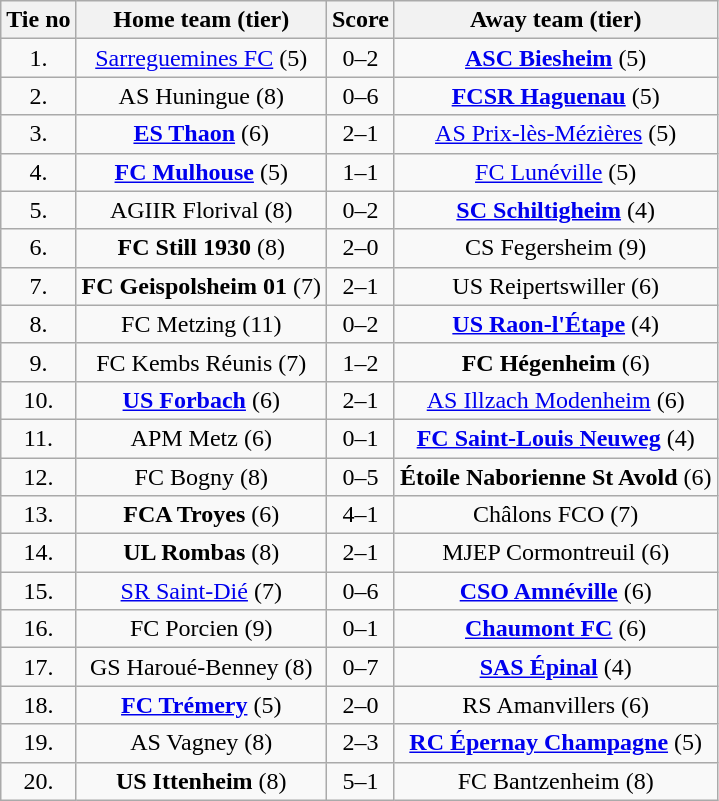<table class="wikitable" style="text-align: center">
<tr>
<th>Tie no</th>
<th>Home team (tier)</th>
<th>Score</th>
<th>Away team (tier)</th>
</tr>
<tr>
<td>1.</td>
<td><a href='#'>Sarreguemines FC</a> (5)</td>
<td>0–2</td>
<td><strong><a href='#'>ASC Biesheim</a></strong> (5)</td>
</tr>
<tr>
<td>2.</td>
<td>AS Huningue (8)</td>
<td>0–6</td>
<td><strong><a href='#'>FCSR Haguenau</a></strong> (5)</td>
</tr>
<tr>
<td>3.</td>
<td><strong><a href='#'>ES Thaon</a></strong> (6)</td>
<td>2–1</td>
<td><a href='#'>AS Prix-lès-Mézières</a> (5)</td>
</tr>
<tr>
<td>4.</td>
<td><strong><a href='#'>FC Mulhouse</a></strong> (5)</td>
<td>1–1 </td>
<td><a href='#'>FC Lunéville</a> (5)</td>
</tr>
<tr>
<td>5.</td>
<td>AGIIR Florival (8)</td>
<td>0–2</td>
<td><strong><a href='#'>SC Schiltigheim</a></strong> (4)</td>
</tr>
<tr>
<td>6.</td>
<td><strong>FC Still 1930</strong> (8)</td>
<td>2–0 </td>
<td>CS Fegersheim (9)</td>
</tr>
<tr>
<td>7.</td>
<td><strong>FC Geispolsheim 01</strong> (7)</td>
<td>2–1</td>
<td>US Reipertswiller (6)</td>
</tr>
<tr>
<td>8.</td>
<td>FC Metzing (11)</td>
<td>0–2</td>
<td><strong><a href='#'>US Raon-l'Étape</a></strong> (4)</td>
</tr>
<tr>
<td>9.</td>
<td>FC Kembs Réunis (7)</td>
<td>1–2</td>
<td><strong>FC Hégenheim</strong> (6)</td>
</tr>
<tr>
<td>10.</td>
<td><strong><a href='#'>US Forbach</a></strong> (6)</td>
<td>2–1 </td>
<td><a href='#'>AS Illzach Modenheim</a> (6)</td>
</tr>
<tr>
<td>11.</td>
<td>APM Metz (6)</td>
<td>0–1 </td>
<td><strong><a href='#'>FC Saint-Louis Neuweg</a></strong> (4)</td>
</tr>
<tr>
<td>12.</td>
<td>FC Bogny (8)</td>
<td>0–5</td>
<td><strong>Étoile Naborienne St Avold</strong> (6)</td>
</tr>
<tr>
<td>13.</td>
<td><strong>FCA Troyes</strong> (6)</td>
<td>4–1</td>
<td>Châlons FCO (7)</td>
</tr>
<tr>
<td>14.</td>
<td><strong>UL Rombas</strong> (8)</td>
<td>2–1</td>
<td>MJEP Cormontreuil (6)</td>
</tr>
<tr>
<td>15.</td>
<td><a href='#'>SR Saint-Dié</a> (7)</td>
<td>0–6</td>
<td><strong><a href='#'>CSO Amnéville</a></strong> (6)</td>
</tr>
<tr>
<td>16.</td>
<td>FC Porcien (9)</td>
<td>0–1</td>
<td><strong><a href='#'>Chaumont FC</a></strong> (6)</td>
</tr>
<tr>
<td>17.</td>
<td>GS Haroué-Benney (8)</td>
<td>0–7</td>
<td><strong><a href='#'>SAS Épinal</a></strong> (4)</td>
</tr>
<tr>
<td>18.</td>
<td><strong><a href='#'>FC Trémery</a></strong> (5)</td>
<td>2–0</td>
<td>RS Amanvillers (6)</td>
</tr>
<tr>
<td>19.</td>
<td>AS Vagney (8)</td>
<td>2–3</td>
<td><strong><a href='#'>RC Épernay Champagne</a></strong> (5)</td>
</tr>
<tr>
<td>20.</td>
<td><strong>US Ittenheim</strong> (8)</td>
<td>5–1</td>
<td>FC Bantzenheim (8)</td>
</tr>
</table>
